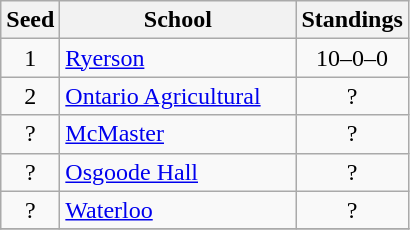<table class="wikitable">
<tr>
<th>Seed</th>
<th style="width:150px">School</th>
<th>Standings</th>
</tr>
<tr>
<td align=center>1</td>
<td><a href='#'>Ryerson</a></td>
<td align=center>10–0–0</td>
</tr>
<tr>
<td align=center>2</td>
<td><a href='#'>Ontario Agricultural</a></td>
<td align=center>?</td>
</tr>
<tr>
<td align=center>?</td>
<td><a href='#'>McMaster</a></td>
<td align=center>?</td>
</tr>
<tr>
<td align=center>?</td>
<td><a href='#'>Osgoode Hall</a></td>
<td align=center>?</td>
</tr>
<tr>
<td align=center>?</td>
<td><a href='#'>Waterloo</a></td>
<td align=center>?</td>
</tr>
<tr>
</tr>
</table>
